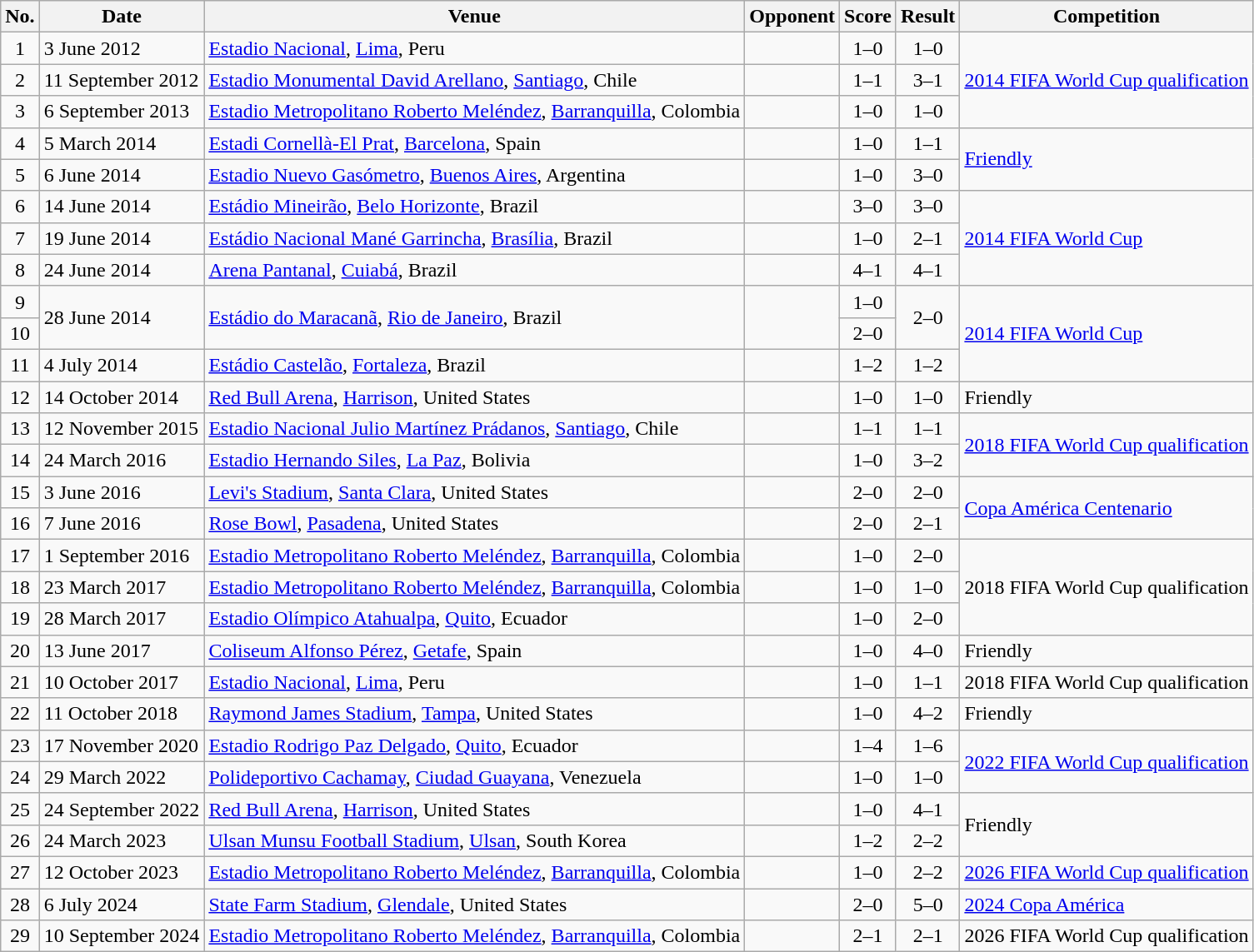<table class="wikitable sortable">
<tr>
<th scope="col">No.</th>
<th scope="col">Date</th>
<th scope="col">Venue</th>
<th scope="col">Opponent</th>
<th scope="col">Score</th>
<th scope="col">Result</th>
<th scope="col">Competition</th>
</tr>
<tr>
<td align="center">1</td>
<td>3 June 2012</td>
<td><a href='#'>Estadio Nacional</a>, <a href='#'>Lima</a>, Peru</td>
<td></td>
<td align="center">1–0</td>
<td align="center">1–0</td>
<td rowspan=3><a href='#'>2014 FIFA World Cup qualification</a></td>
</tr>
<tr>
<td align="center">2</td>
<td>11 September 2012</td>
<td><a href='#'>Estadio Monumental David Arellano</a>, <a href='#'>Santiago</a>, Chile</td>
<td></td>
<td align="center">1–1</td>
<td align="center">3–1</td>
</tr>
<tr>
<td align="center">3</td>
<td>6 September 2013</td>
<td><a href='#'>Estadio Metropolitano Roberto Meléndez</a>, <a href='#'>Barranquilla</a>, Colombia</td>
<td></td>
<td align="center">1–0</td>
<td align="center">1–0</td>
</tr>
<tr>
<td align="center">4</td>
<td>5 March 2014</td>
<td><a href='#'>Estadi Cornellà-El Prat</a>, <a href='#'>Barcelona</a>, Spain</td>
<td></td>
<td align="center">1–0</td>
<td align="center">1–1</td>
<td rowspan=2><a href='#'>Friendly</a></td>
</tr>
<tr>
<td align="center">5</td>
<td>6 June 2014</td>
<td><a href='#'>Estadio Nuevo Gasómetro</a>, <a href='#'>Buenos Aires</a>, Argentina</td>
<td></td>
<td align="center">1–0</td>
<td align="center">3–0</td>
</tr>
<tr>
<td align="center">6</td>
<td>14 June 2014</td>
<td><a href='#'>Estádio Mineirão</a>, <a href='#'>Belo Horizonte</a>, Brazil</td>
<td></td>
<td align="center">3–0</td>
<td align="center">3–0</td>
<td rowspan=3><a href='#'>2014 FIFA World Cup</a></td>
</tr>
<tr>
<td align="center">7</td>
<td>19 June 2014</td>
<td><a href='#'>Estádio Nacional Mané Garrincha</a>, <a href='#'>Brasília</a>, Brazil</td>
<td></td>
<td align="center">1–0</td>
<td align="center">2–1</td>
</tr>
<tr>
<td align="center">8</td>
<td>24 June 2014</td>
<td><a href='#'>Arena Pantanal</a>, <a href='#'>Cuiabá</a>, Brazil</td>
<td></td>
<td align="center">4–1</td>
<td align="center">4–1</td>
</tr>
<tr>
<td align="center">9</td>
<td rowspan="2">28 June 2014</td>
<td rowspan="2"><a href='#'>Estádio do Maracanã</a>, <a href='#'>Rio de Janeiro</a>, Brazil</td>
<td rowspan="2"></td>
<td align="center">1–0</td>
<td rowspan="2" align="center">2–0</td>
<td rowspan=3><a href='#'>2014 FIFA World Cup</a></td>
</tr>
<tr>
<td align="center">10</td>
<td align="center">2–0</td>
</tr>
<tr>
<td align="center">11</td>
<td>4 July 2014</td>
<td><a href='#'>Estádio Castelão</a>, <a href='#'>Fortaleza</a>, Brazil</td>
<td></td>
<td align="center">1–2</td>
<td align="center">1–2</td>
</tr>
<tr>
<td align="center">12</td>
<td>14 October 2014</td>
<td><a href='#'>Red Bull Arena</a>, <a href='#'>Harrison</a>, United States</td>
<td></td>
<td align="center">1–0</td>
<td align="center">1–0</td>
<td>Friendly</td>
</tr>
<tr>
<td align="center">13</td>
<td>12 November 2015</td>
<td><a href='#'>Estadio Nacional Julio Martínez Prádanos</a>, <a href='#'>Santiago</a>, Chile</td>
<td></td>
<td align="center">1–1</td>
<td align="center">1–1</td>
<td rowspan=2><a href='#'>2018 FIFA World Cup qualification</a></td>
</tr>
<tr>
<td align="center">14</td>
<td>24 March 2016</td>
<td><a href='#'>Estadio Hernando Siles</a>, <a href='#'>La Paz</a>, Bolivia</td>
<td></td>
<td align="center">1–0</td>
<td align="center">3–2</td>
</tr>
<tr>
<td align="center">15</td>
<td>3 June 2016</td>
<td><a href='#'>Levi's Stadium</a>, <a href='#'>Santa Clara</a>, United States</td>
<td></td>
<td align="center">2–0</td>
<td align="center">2–0</td>
<td rowspan=2><a href='#'>Copa América Centenario</a></td>
</tr>
<tr>
<td align="center">16</td>
<td>7 June 2016</td>
<td><a href='#'>Rose Bowl</a>, <a href='#'>Pasadena</a>, United States</td>
<td></td>
<td align="center">2–0</td>
<td align="center">2–1</td>
</tr>
<tr>
<td align="center">17</td>
<td>1 September 2016</td>
<td><a href='#'>Estadio Metropolitano Roberto Meléndez</a>, <a href='#'>Barranquilla</a>, Colombia</td>
<td></td>
<td align="center">1–0</td>
<td align="center">2–0</td>
<td rowspan=3>2018 FIFA World Cup qualification</td>
</tr>
<tr>
<td align="center">18</td>
<td>23 March 2017</td>
<td><a href='#'>Estadio Metropolitano Roberto Meléndez</a>, <a href='#'>Barranquilla</a>, Colombia</td>
<td></td>
<td align="center">1–0</td>
<td align="center">1–0</td>
</tr>
<tr>
<td align="center">19</td>
<td>28 March 2017</td>
<td><a href='#'>Estadio Olímpico Atahualpa</a>, <a href='#'>Quito</a>, Ecuador</td>
<td></td>
<td align="center">1–0</td>
<td align="center">2–0</td>
</tr>
<tr>
<td align="center">20</td>
<td>13 June 2017</td>
<td><a href='#'>Coliseum Alfonso Pérez</a>, <a href='#'>Getafe</a>, Spain</td>
<td></td>
<td align="center">1–0</td>
<td align="center">4–0</td>
<td>Friendly</td>
</tr>
<tr>
<td align="center">21</td>
<td>10 October 2017</td>
<td><a href='#'>Estadio Nacional</a>, <a href='#'>Lima</a>, Peru</td>
<td></td>
<td align="center">1–0</td>
<td align="center">1–1</td>
<td>2018 FIFA World Cup qualification</td>
</tr>
<tr>
<td align="center">22</td>
<td>11 October 2018</td>
<td><a href='#'>Raymond James Stadium</a>, <a href='#'>Tampa</a>, United States</td>
<td></td>
<td align="center">1–0</td>
<td align="center">4–2</td>
<td>Friendly</td>
</tr>
<tr>
<td align="center">23</td>
<td>17 November 2020</td>
<td><a href='#'>Estadio Rodrigo Paz Delgado</a>, <a href='#'>Quito</a>, Ecuador</td>
<td></td>
<td align="center">1–4</td>
<td align="center">1–6</td>
<td rowspan=2><a href='#'>2022 FIFA World Cup qualification</a></td>
</tr>
<tr>
<td align="center">24</td>
<td>29 March 2022</td>
<td><a href='#'>Polideportivo Cachamay</a>, <a href='#'>Ciudad Guayana</a>, Venezuela</td>
<td></td>
<td align="center">1–0</td>
<td align="center">1–0</td>
</tr>
<tr>
<td align="center">25</td>
<td>24 September 2022</td>
<td><a href='#'>Red Bull Arena</a>, <a href='#'>Harrison</a>, United States</td>
<td></td>
<td align="center">1–0</td>
<td align="center">4–1</td>
<td rowspan=2>Friendly</td>
</tr>
<tr>
<td align="center">26</td>
<td>24 March 2023</td>
<td><a href='#'>Ulsan Munsu Football Stadium</a>, <a href='#'>Ulsan</a>, South Korea</td>
<td></td>
<td align="center">1–2</td>
<td align="center">2–2</td>
</tr>
<tr>
<td align="center">27</td>
<td>12 October 2023</td>
<td><a href='#'>Estadio Metropolitano Roberto Meléndez</a>, <a href='#'>Barranquilla</a>, Colombia</td>
<td></td>
<td align="center">1–0</td>
<td align="center">2–2</td>
<td><a href='#'>2026 FIFA World Cup qualification</a></td>
</tr>
<tr>
<td align="center">28</td>
<td>6 July 2024</td>
<td><a href='#'>State Farm Stadium</a>, <a href='#'>Glendale</a>, United States</td>
<td></td>
<td align="center">2–0</td>
<td align="center">5–0</td>
<td><a href='#'>2024 Copa América</a></td>
</tr>
<tr>
<td align="center">29</td>
<td>10 September 2024</td>
<td><a href='#'>Estadio Metropolitano Roberto Meléndez</a>, <a href='#'>Barranquilla</a>, Colombia</td>
<td></td>
<td align="center">2–1</td>
<td align="center">2–1</td>
<td>2026 FIFA World Cup qualification</td>
</tr>
</table>
